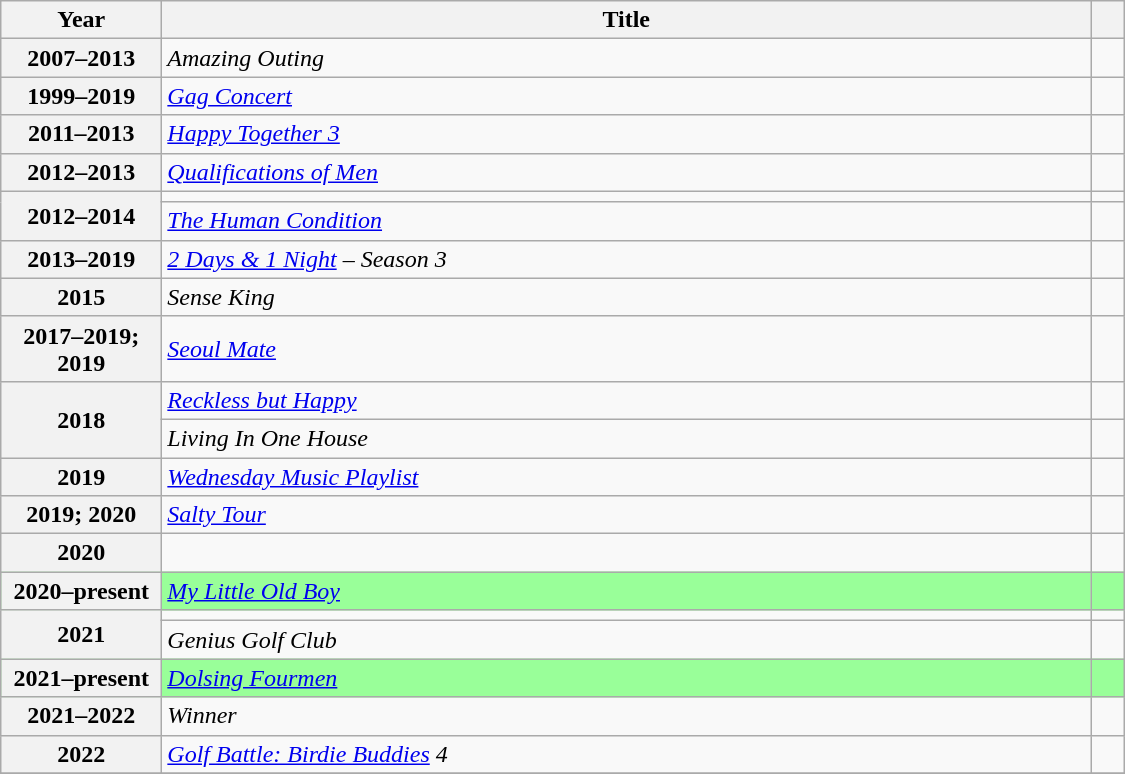<table class="wikitable plainrowheaders sortable" style="width:750px">
<tr>
<th scope="col" width=100>Year</th>
<th scope="col">Title</th>
<th scope="col" class="unsortable" width=15></th>
</tr>
<tr>
<th scope="row">2007–2013</th>
<td><em>Amazing Outing</em> </td>
</tr>
<tr>
<th scope="row">1999–2019</th>
<td><em><a href='#'>Gag Concert</a></em></td>
<td></td>
</tr>
<tr>
<th scope="row">2011–2013</th>
<td><em><a href='#'>Happy Together 3</a></em></td>
<td></td>
</tr>
<tr>
<th scope="row">2012–2013</th>
<td><em><a href='#'>Qualifications of Men</a></em></td>
<td></td>
</tr>
<tr>
<th scope="row" rowspan="2">2012–2014</th>
<td></td>
</tr>
<tr>
<td><em><a href='#'>The Human Condition</a></em></td>
<td></td>
</tr>
<tr>
<th scope="row">2013–2019</th>
<td><em><a href='#'>2 Days & 1 Night</a> – Season 3</em></td>
<td></td>
</tr>
<tr>
<th scope="row">2015</th>
<td><em>Sense King</em></td>
<td></td>
</tr>
<tr>
<th scope="row">2017–2019; 2019</th>
<td><em><a href='#'>Seoul Mate</a></em></td>
<td style="text-align:center"></td>
</tr>
<tr>
<th scope="row" rowspan="2">2018</th>
<td><em><a href='#'>Reckless but Happy</a></em></td>
<td style="text-align:center"></td>
</tr>
<tr>
<td><em>Living In One House</em> </td>
<td style="text-align:center"></td>
</tr>
<tr>
<th scope="row">2019</th>
<td><em><a href='#'>Wednesday Music Playlist</a></em></td>
<td style="text-align:center"></td>
</tr>
<tr>
<th scope="row">2019; 2020</th>
<td><em><a href='#'>Salty Tour</a></em></td>
<td style="text-align:center"></td>
</tr>
<tr>
<th scope="row">2020</th>
<td><em></em></td>
<td style="text-align:center"></td>
</tr>
<tr bgcolor="#99ff99">
<th scope="row">2020–present</th>
<td><em><a href='#'>My Little Old Boy</a></em></td>
<td></td>
</tr>
<tr>
<th scope="row" rowspan="2">2021</th>
<td><em></em></td>
<td style="text-align:center"></td>
</tr>
<tr>
<td><em>Genius Golf Club</em> </td>
<td style="text-align:center"></td>
</tr>
<tr bgcolor="#99ff99">
<th scope="row">2021–present</th>
<td><em><a href='#'>Dolsing Fourmen</a></em></td>
<td style="text-align:center"></td>
</tr>
<tr>
<th scope="row">2021–2022</th>
<td><em>Winner</em></td>
<td style="text-align:center"></td>
</tr>
<tr>
<th scope="row">2022</th>
<td><em><a href='#'>Golf Battle: Birdie Buddies</a> 4</em></td>
<td style="text-align:center"></td>
</tr>
<tr>
</tr>
</table>
